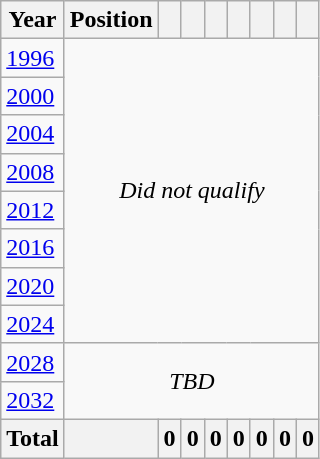<table class="wikitable" style="text-align:center;">
<tr>
<th>Year</th>
<th>Position</th>
<th></th>
<th></th>
<th></th>
<th></th>
<th></th>
<th></th>
<th></th>
</tr>
<tr>
<td align=left> <a href='#'>1996</a></td>
<td colspan="8" rowspan=8><em>Did not qualify</em></td>
</tr>
<tr>
<td align=left> <a href='#'>2000</a></td>
</tr>
<tr>
<td align=left> <a href='#'>2004</a></td>
</tr>
<tr>
<td align=left> <a href='#'>2008</a></td>
</tr>
<tr>
<td align=left> <a href='#'>2012</a></td>
</tr>
<tr>
<td align=left> <a href='#'>2016</a></td>
</tr>
<tr>
<td align=left> <a href='#'>2020</a></td>
</tr>
<tr>
<td align=left> <a href='#'>2024</a></td>
</tr>
<tr>
<td align=left> <a href='#'>2028</a></td>
<td colspan="8" rowspan="2"><em>TBD</em></td>
</tr>
<tr>
<td align=left> <a href='#'>2032</a></td>
</tr>
<tr>
<th>Total</th>
<th></th>
<th>0</th>
<th>0</th>
<th>0</th>
<th>0</th>
<th>0</th>
<th>0</th>
<th>0</th>
</tr>
</table>
